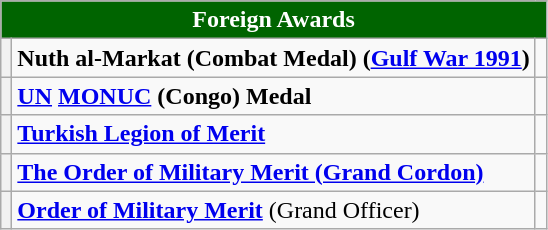<table class="wikitable">
<tr>
<th colspan="3" style="background:#006400; color:#FFFFFF; text-align:center"><strong>Foreign Awards</strong></th>
</tr>
<tr>
<th></th>
<td><strong>Nuth al-Markat (Combat Medal) (<a href='#'>Gulf War 1991</a>)</strong></td>
<td></td>
</tr>
<tr>
<th></th>
<td><strong><a href='#'>UN</a> <a href='#'>MONUC</a> (Congo) Medal</strong></td>
<td></td>
</tr>
<tr>
<th><strong></strong></th>
<td><strong><a href='#'>Turkish Legion of Merit</a></strong></td>
<td></td>
</tr>
<tr>
<th><strong></strong></th>
<td><strong><a href='#'>The Order of Military Merit (Grand Cordon)</a></strong></td>
<td></td>
</tr>
<tr>
<th><strong></strong></th>
<td><strong><a href='#'>Order of Military Merit</a></strong> (Grand Officer)</td>
<td></td>
</tr>
</table>
